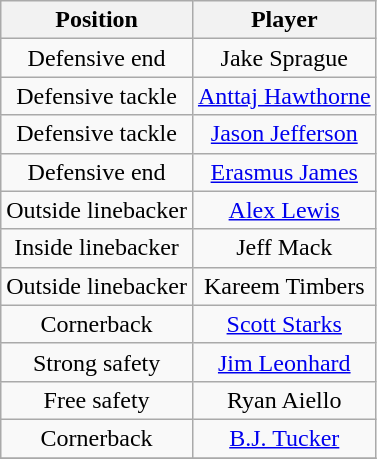<table class="wikitable" style="text-align: center;">
<tr>
<th>Position</th>
<th>Player</th>
</tr>
<tr>
<td>Defensive end</td>
<td>Jake Sprague</td>
</tr>
<tr>
<td>Defensive tackle</td>
<td><a href='#'>Anttaj Hawthorne</a></td>
</tr>
<tr>
<td>Defensive tackle</td>
<td><a href='#'>Jason Jefferson</a></td>
</tr>
<tr>
<td>Defensive end</td>
<td><a href='#'>Erasmus James</a></td>
</tr>
<tr>
<td>Outside linebacker</td>
<td><a href='#'>Alex Lewis</a></td>
</tr>
<tr>
<td>Inside linebacker</td>
<td>Jeff Mack</td>
</tr>
<tr>
<td>Outside linebacker</td>
<td>Kareem Timbers</td>
</tr>
<tr>
<td>Cornerback</td>
<td><a href='#'>Scott Starks</a></td>
</tr>
<tr>
<td>Strong safety</td>
<td><a href='#'>Jim Leonhard</a></td>
</tr>
<tr>
<td>Free safety</td>
<td>Ryan Aiello</td>
</tr>
<tr>
<td>Cornerback</td>
<td><a href='#'>B.J. Tucker</a></td>
</tr>
<tr>
</tr>
</table>
